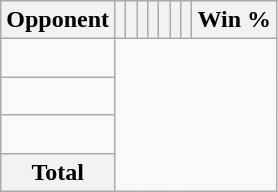<table class="wikitable sortable collapsible collapsed" style="text-align: center;">
<tr>
<th>Opponent</th>
<th></th>
<th></th>
<th></th>
<th></th>
<th></th>
<th></th>
<th></th>
<th>Win %</th>
</tr>
<tr>
<td align="left"><br></td>
</tr>
<tr>
<td align="left"><br></td>
</tr>
<tr>
<td align="left"><br></td>
</tr>
<tr class="sortbottom">
<th>Total<br></th>
</tr>
</table>
